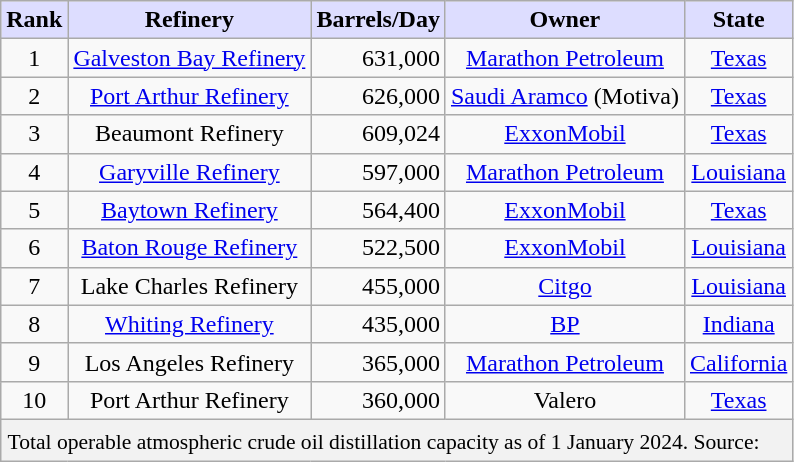<table class="wikitable sortable sortable">
<tr>
<th style="background:#DDDDFF;">Rank</th>
<th style="background:#DDDDFF;">Refinery</th>
<th style="background:#DDDDFF;">Barrels/Day</th>
<th style="background:#DDDDFF;">Owner</th>
<th style="background:#DDDDFF;">State</th>
</tr>
<tr>
<td align="center">1</td>
<td align="center"><a href='#'>Galveston Bay Refinery</a></td>
<td align="right">631,000</td>
<td align="center"><a href='#'>Marathon Petroleum</a></td>
<td align="center"><a href='#'>Texas</a></td>
</tr>
<tr>
<td align="center">2</td>
<td align="center"><a href='#'>Port Arthur Refinery</a></td>
<td align="right">626,000</td>
<td align="center"><a href='#'>Saudi Aramco</a> (Motiva)</td>
<td align="center"><a href='#'>Texas</a></td>
</tr>
<tr>
<td align="center">3</td>
<td align="center">Beaumont Refinery</td>
<td align="right">609,024</td>
<td align="center"><a href='#'>ExxonMobil</a></td>
<td align="center"><a href='#'>Texas</a></td>
</tr>
<tr>
<td align="center">4</td>
<td align="center"><a href='#'>Garyville Refinery</a></td>
<td align="right">597,000</td>
<td align="center"><a href='#'>Marathon Petroleum</a></td>
<td align="center"><a href='#'>Louisiana</a></td>
</tr>
<tr>
<td align="center">5</td>
<td align="center"><a href='#'>Baytown Refinery</a></td>
<td align="right">564,400</td>
<td align="center"><a href='#'>ExxonMobil</a></td>
<td align="center"><a href='#'>Texas</a></td>
</tr>
<tr>
<td align="center">6</td>
<td align="center"><a href='#'>Baton Rouge Refinery</a></td>
<td align="right">522,500</td>
<td align="center"><a href='#'>ExxonMobil</a></td>
<td align="center"><a href='#'>Louisiana</a></td>
</tr>
<tr>
<td align="center">7</td>
<td align="center">Lake Charles Refinery</td>
<td align="right">455,000</td>
<td align="center"><a href='#'>Citgo</a></td>
<td align="center"><a href='#'>Louisiana</a></td>
</tr>
<tr>
<td align="center">8</td>
<td align="center"><a href='#'>Whiting Refinery</a></td>
<td align="right">435,000</td>
<td align="center"><a href='#'>BP</a></td>
<td align="center"><a href='#'>Indiana</a></td>
</tr>
<tr>
<td align="center">9</td>
<td align="center">Los Angeles Refinery</td>
<td align="right">365,000</td>
<td align="center"><a href='#'>Marathon Petroleum</a></td>
<td align="center"><a href='#'>California</a></td>
</tr>
<tr>
<td align="center">10</td>
<td align="center">Port Arthur Refinery</td>
<td align="right">360,000</td>
<td align="center">Valero</td>
<td align="center"><a href='#'>Texas</a></td>
</tr>
<tr>
<th colspan="5" style="font-weight: normal; font-size: 0.9em; text-align: left; padding: 6px 2px 4px 4px;">Total operable atmospheric crude oil distillation capacity as of 1 January 2024. Source:</th>
</tr>
</table>
